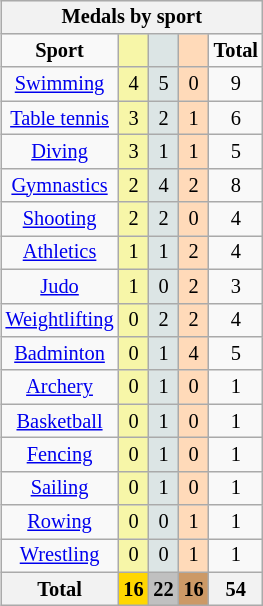<table class="wikitable" style="font-size:85%; float:right;">
<tr style="background:#efefef;">
<th colspan=7>Medals by sport</th>
</tr>
<tr align=center>
<td><strong>Sport</strong></td>
<td style="background:#f7f6a8;"></td>
<td style="background:#dce5e5;"></td>
<td style="background:#ffdab9;"></td>
<td><strong>Total</strong></td>
</tr>
<tr align=center>
<td><a href='#'>Swimming</a></td>
<td style="background:#f7f6a8;">4</td>
<td style="background:#dce5e5;">5</td>
<td style="background:#ffdab9;">0</td>
<td>9</td>
</tr>
<tr align=center>
<td><a href='#'>Table tennis</a></td>
<td style="background:#f7f6a8;">3</td>
<td style="background:#dce5e5;">2</td>
<td style="background:#ffdab9;">1</td>
<td>6</td>
</tr>
<tr align=center>
<td><a href='#'>Diving</a></td>
<td style="background:#f7f6a8;">3</td>
<td style="background:#dce5e5;">1</td>
<td style="background:#ffdab9;">1</td>
<td>5</td>
</tr>
<tr align=center>
<td><a href='#'>Gymnastics</a></td>
<td style="background:#f7f6a8;">2</td>
<td style="background:#dce5e5;">4</td>
<td style="background:#ffdab9;">2</td>
<td>8</td>
</tr>
<tr align=center>
<td><a href='#'>Shooting</a></td>
<td style="background:#f7f6a8;">2</td>
<td style="background:#dce5e5;">2</td>
<td style="background:#ffdab9;">0</td>
<td>4</td>
</tr>
<tr align=center>
<td><a href='#'>Athletics</a></td>
<td style="background:#f7f6a8;">1</td>
<td style="background:#dce5e5;">1</td>
<td style="background:#ffdab9;">2</td>
<td>4</td>
</tr>
<tr align=center>
<td><a href='#'>Judo</a></td>
<td style="background:#f7f6a8;">1</td>
<td style="background:#dce5e5;">0</td>
<td style="background:#ffdab9;">2</td>
<td>3</td>
</tr>
<tr align=center>
<td><a href='#'>Weightlifting</a></td>
<td style="background:#f7f6a8;">0</td>
<td style="background:#dce5e5;">2</td>
<td style="background:#ffdab9;">2</td>
<td>4</td>
</tr>
<tr align=center>
<td><a href='#'>Badminton</a></td>
<td style="background:#f7f6a8;">0</td>
<td style="background:#dce5e5;">1</td>
<td style="background:#ffdab9;">4</td>
<td>5</td>
</tr>
<tr align=center>
<td><a href='#'>Archery</a></td>
<td style="background:#f7f6a8;">0</td>
<td style="background:#dce5e5;">1</td>
<td style="background:#ffdab9;">0</td>
<td>1</td>
</tr>
<tr align=center>
<td><a href='#'>Basketball</a></td>
<td style="background:#f7f6a8;">0</td>
<td style="background:#dce5e5;">1</td>
<td style="background:#ffdab9;">0</td>
<td>1</td>
</tr>
<tr align=center>
<td><a href='#'>Fencing</a></td>
<td style="background:#f7f6a8;">0</td>
<td style="background:#dce5e5;">1</td>
<td style="background:#ffdab9;">0</td>
<td>1</td>
</tr>
<tr align=center>
<td><a href='#'>Sailing</a></td>
<td style="background:#f7f6a8;">0</td>
<td style="background:#dce5e5;">1</td>
<td style="background:#ffdab9;">0</td>
<td>1</td>
</tr>
<tr align=center>
<td><a href='#'>Rowing</a></td>
<td style="background:#f7f6a8;">0</td>
<td style="background:#dce5e5;">0</td>
<td style="background:#ffdab9;">1</td>
<td>1</td>
</tr>
<tr align=center>
<td><a href='#'>Wrestling</a></td>
<td style="background:#f7f6a8;">0</td>
<td style="background:#dce5e5;">0</td>
<td style="background:#ffdab9;">1</td>
<td>1</td>
</tr>
<tr align=center>
<th>Total</th>
<th style="background:gold;">16</th>
<th style="background:silver;">22</th>
<th style="background:#c96;">16</th>
<th>54</th>
</tr>
</table>
